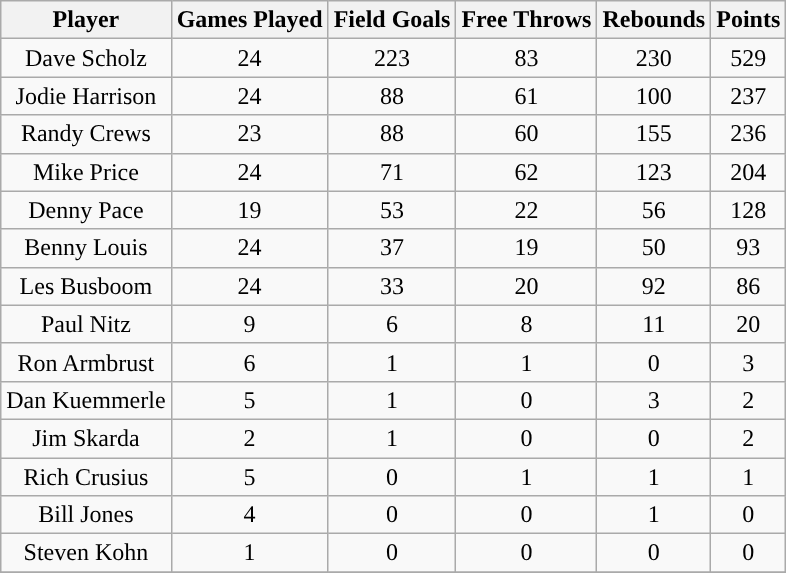<table class="wikitable sortable">
<tr>
<th>Player</th>
<th>Games Played</th>
<th>Field Goals</th>
<th>Free Throws</th>
<th>Rebounds</th>
<th>Points</th>
</tr>
<tr align="center" bgcolor="">
<td>Dave Scholz</td>
<td>24</td>
<td>223</td>
<td>83</td>
<td>230</td>
<td>529</td>
</tr>
<tr align="center" bgcolor="">
<td>Jodie Harrison</td>
<td>24</td>
<td>88</td>
<td>61</td>
<td>100</td>
<td>237</td>
</tr>
<tr align="center" bgcolor="">
<td>Randy Crews</td>
<td>23</td>
<td>88</td>
<td>60</td>
<td>155</td>
<td>236</td>
</tr>
<tr align="center" bgcolor="">
<td>Mike Price</td>
<td>24</td>
<td>71</td>
<td>62</td>
<td>123</td>
<td>204</td>
</tr>
<tr align="center" bgcolor="">
<td>Denny Pace</td>
<td>19</td>
<td>53</td>
<td>22</td>
<td>56</td>
<td>128</td>
</tr>
<tr align="center" bgcolor="">
<td>Benny Louis</td>
<td>24</td>
<td>37</td>
<td>19</td>
<td>50</td>
<td>93</td>
</tr>
<tr align="center" bgcolor="">
<td>Les Busboom</td>
<td>24</td>
<td>33</td>
<td>20</td>
<td>92</td>
<td>86</td>
</tr>
<tr align="center" bgcolor="">
<td>Paul Nitz</td>
<td>9</td>
<td>6</td>
<td>8</td>
<td>11</td>
<td>20</td>
</tr>
<tr align="center">
<td>Ron Armbrust</td>
<td>6</td>
<td>1</td>
<td>1</td>
<td>0</td>
<td>3</td>
</tr>
<tr align="center">
<td>Dan Kuemmerle</td>
<td>5</td>
<td>1</td>
<td>0</td>
<td>3</td>
<td>2</td>
</tr>
<tr align="center">
<td>Jim Skarda</td>
<td>2</td>
<td>1</td>
<td>0</td>
<td>0</td>
<td>2</td>
</tr>
<tr align="center">
<td>Rich Crusius</td>
<td>5</td>
<td>0</td>
<td>1</td>
<td>1</td>
<td>1</td>
</tr>
<tr align="center">
<td>Bill Jones</td>
<td>4</td>
<td>0</td>
<td>0</td>
<td>1</td>
<td>0</td>
</tr>
<tr align="center">
<td>Steven Kohn</td>
<td>1</td>
<td>0</td>
<td>0</td>
<td>0</td>
<td>0</td>
</tr>
<tr align="center">
</tr>
</table>
